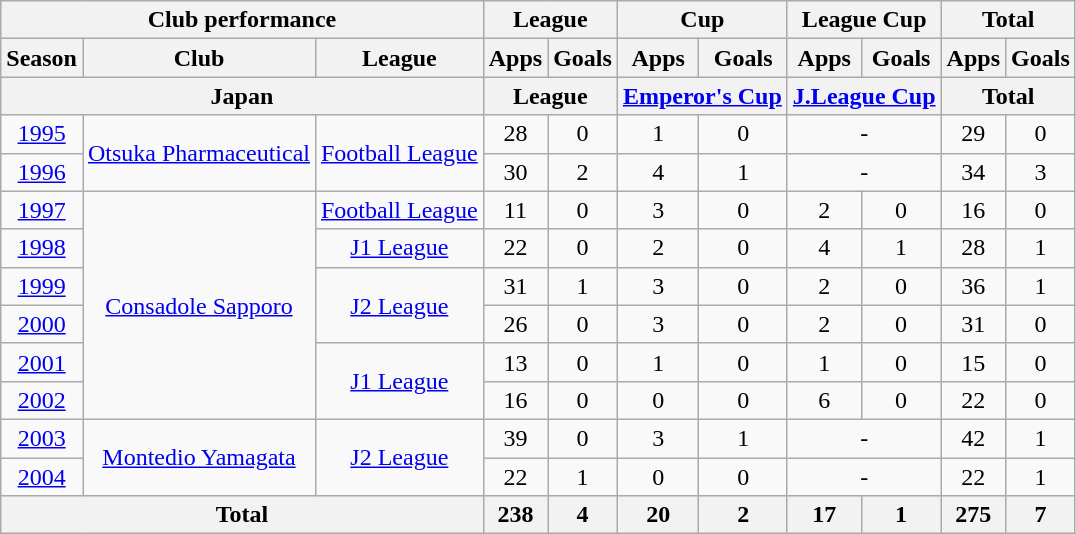<table class="wikitable" style="text-align:center;">
<tr>
<th colspan=3>Club performance</th>
<th colspan=2>League</th>
<th colspan=2>Cup</th>
<th colspan=2>League Cup</th>
<th colspan=2>Total</th>
</tr>
<tr>
<th>Season</th>
<th>Club</th>
<th>League</th>
<th>Apps</th>
<th>Goals</th>
<th>Apps</th>
<th>Goals</th>
<th>Apps</th>
<th>Goals</th>
<th>Apps</th>
<th>Goals</th>
</tr>
<tr>
<th colspan=3>Japan</th>
<th colspan=2>League</th>
<th colspan=2><a href='#'>Emperor's Cup</a></th>
<th colspan=2><a href='#'>J.League Cup</a></th>
<th colspan=2>Total</th>
</tr>
<tr>
<td><a href='#'>1995</a></td>
<td rowspan="2"><a href='#'>Otsuka Pharmaceutical</a></td>
<td rowspan="2"><a href='#'>Football League</a></td>
<td>28</td>
<td>0</td>
<td>1</td>
<td>0</td>
<td colspan="2">-</td>
<td>29</td>
<td>0</td>
</tr>
<tr>
<td><a href='#'>1996</a></td>
<td>30</td>
<td>2</td>
<td>4</td>
<td>1</td>
<td colspan="2">-</td>
<td>34</td>
<td>3</td>
</tr>
<tr>
<td><a href='#'>1997</a></td>
<td rowspan="6"><a href='#'>Consadole Sapporo</a></td>
<td><a href='#'>Football League</a></td>
<td>11</td>
<td>0</td>
<td>3</td>
<td>0</td>
<td>2</td>
<td>0</td>
<td>16</td>
<td>0</td>
</tr>
<tr>
<td><a href='#'>1998</a></td>
<td><a href='#'>J1 League</a></td>
<td>22</td>
<td>0</td>
<td>2</td>
<td>0</td>
<td>4</td>
<td>1</td>
<td>28</td>
<td>1</td>
</tr>
<tr>
<td><a href='#'>1999</a></td>
<td rowspan="2"><a href='#'>J2 League</a></td>
<td>31</td>
<td>1</td>
<td>3</td>
<td>0</td>
<td>2</td>
<td>0</td>
<td>36</td>
<td>1</td>
</tr>
<tr>
<td><a href='#'>2000</a></td>
<td>26</td>
<td>0</td>
<td>3</td>
<td>0</td>
<td>2</td>
<td>0</td>
<td>31</td>
<td>0</td>
</tr>
<tr>
<td><a href='#'>2001</a></td>
<td rowspan="2"><a href='#'>J1 League</a></td>
<td>13</td>
<td>0</td>
<td>1</td>
<td>0</td>
<td>1</td>
<td>0</td>
<td>15</td>
<td>0</td>
</tr>
<tr>
<td><a href='#'>2002</a></td>
<td>16</td>
<td>0</td>
<td>0</td>
<td>0</td>
<td>6</td>
<td>0</td>
<td>22</td>
<td>0</td>
</tr>
<tr>
<td><a href='#'>2003</a></td>
<td rowspan="2"><a href='#'>Montedio Yamagata</a></td>
<td rowspan="2"><a href='#'>J2 League</a></td>
<td>39</td>
<td>0</td>
<td>3</td>
<td>1</td>
<td colspan="2">-</td>
<td>42</td>
<td>1</td>
</tr>
<tr>
<td><a href='#'>2004</a></td>
<td>22</td>
<td>1</td>
<td>0</td>
<td>0</td>
<td colspan="2">-</td>
<td>22</td>
<td>1</td>
</tr>
<tr>
<th colspan=3>Total</th>
<th>238</th>
<th>4</th>
<th>20</th>
<th>2</th>
<th>17</th>
<th>1</th>
<th>275</th>
<th>7</th>
</tr>
</table>
